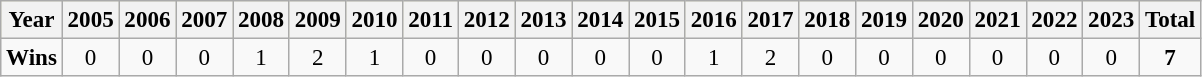<table class=wikitable style="font-size:96%">
<tr style=background:#ffc>
<th>Year</th>
<th>2005</th>
<th>2006</th>
<th>2007</th>
<th>2008</th>
<th>2009</th>
<th>2010</th>
<th>2011</th>
<th>2012</th>
<th>2013</th>
<th>2014</th>
<th>2015</th>
<th>2016</th>
<th>2017</th>
<th>2018</th>
<th>2019</th>
<th>2020</th>
<th>2021</th>
<th>2022</th>
<th>2023</th>
<th>Total</th>
</tr>
<tr align=center>
<td><strong>Wins</strong></td>
<td>0</td>
<td>0</td>
<td>0</td>
<td>1</td>
<td>2</td>
<td>1</td>
<td>0</td>
<td>0</td>
<td>0</td>
<td>0</td>
<td>0</td>
<td>1</td>
<td>2</td>
<td>0</td>
<td>0</td>
<td>0</td>
<td>0</td>
<td>0</td>
<td>0</td>
<td><strong>7</strong></td>
</tr>
</table>
